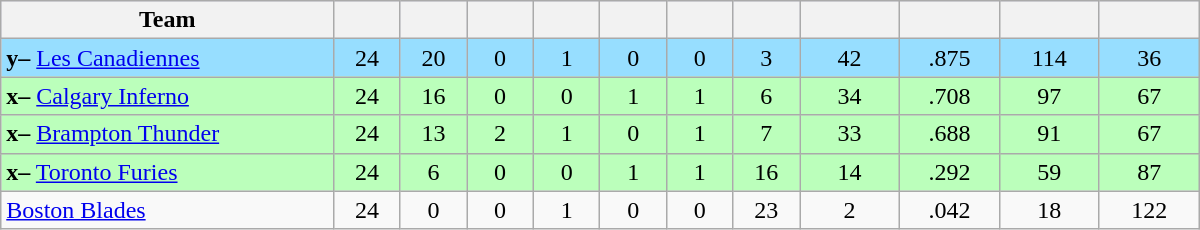<table class="wikitable" style="text-align:center; width:50em">
<tr bgcolor="#DDDDFF">
<th width="25%">Team</th>
<th width="5%"></th>
<th width="5%"></th>
<th width="5%"></th>
<th width="5%"></th>
<th width="5%"></th>
<th width="5%"></th>
<th width="5%"></th>
<th width="7.5%"></th>
<th width="7.5%"></th>
<th width="7.5%"></th>
<th width="7.5%"></th>
</tr>
<tr bgcolor=#97DEFF>
<td align=left><strong>y–</strong> <a href='#'>Les Canadiennes</a></td>
<td>24</td>
<td>20</td>
<td>0</td>
<td>1</td>
<td>0</td>
<td>0</td>
<td>3</td>
<td>42</td>
<td>.875</td>
<td>114</td>
<td>36</td>
</tr>
<tr bgcolor=#bbffbb>
<td align=left><strong>x–</strong> <a href='#'>Calgary Inferno</a></td>
<td>24</td>
<td>16</td>
<td>0</td>
<td>0</td>
<td>1</td>
<td>1</td>
<td>6</td>
<td>34</td>
<td>.708</td>
<td>97</td>
<td>67</td>
</tr>
<tr bgcolor=#bbffbb>
<td align=left><strong>x–</strong> <a href='#'>Brampton Thunder</a></td>
<td>24</td>
<td>13</td>
<td>2</td>
<td>1</td>
<td>0</td>
<td>1</td>
<td>7</td>
<td>33</td>
<td>.688</td>
<td>91</td>
<td>67</td>
</tr>
<tr bgcolor=#bbffbb>
<td align=left><strong>x–</strong> <a href='#'>Toronto Furies</a></td>
<td>24</td>
<td>6</td>
<td>0</td>
<td>0</td>
<td>1</td>
<td>1</td>
<td>16</td>
<td>14</td>
<td>.292</td>
<td>59</td>
<td>87</td>
</tr>
<tr>
<td align=left><a href='#'>Boston Blades</a></td>
<td>24</td>
<td>0</td>
<td>0</td>
<td>1</td>
<td>0</td>
<td>0</td>
<td>23</td>
<td>2</td>
<td>.042</td>
<td>18</td>
<td>122</td>
</tr>
</table>
